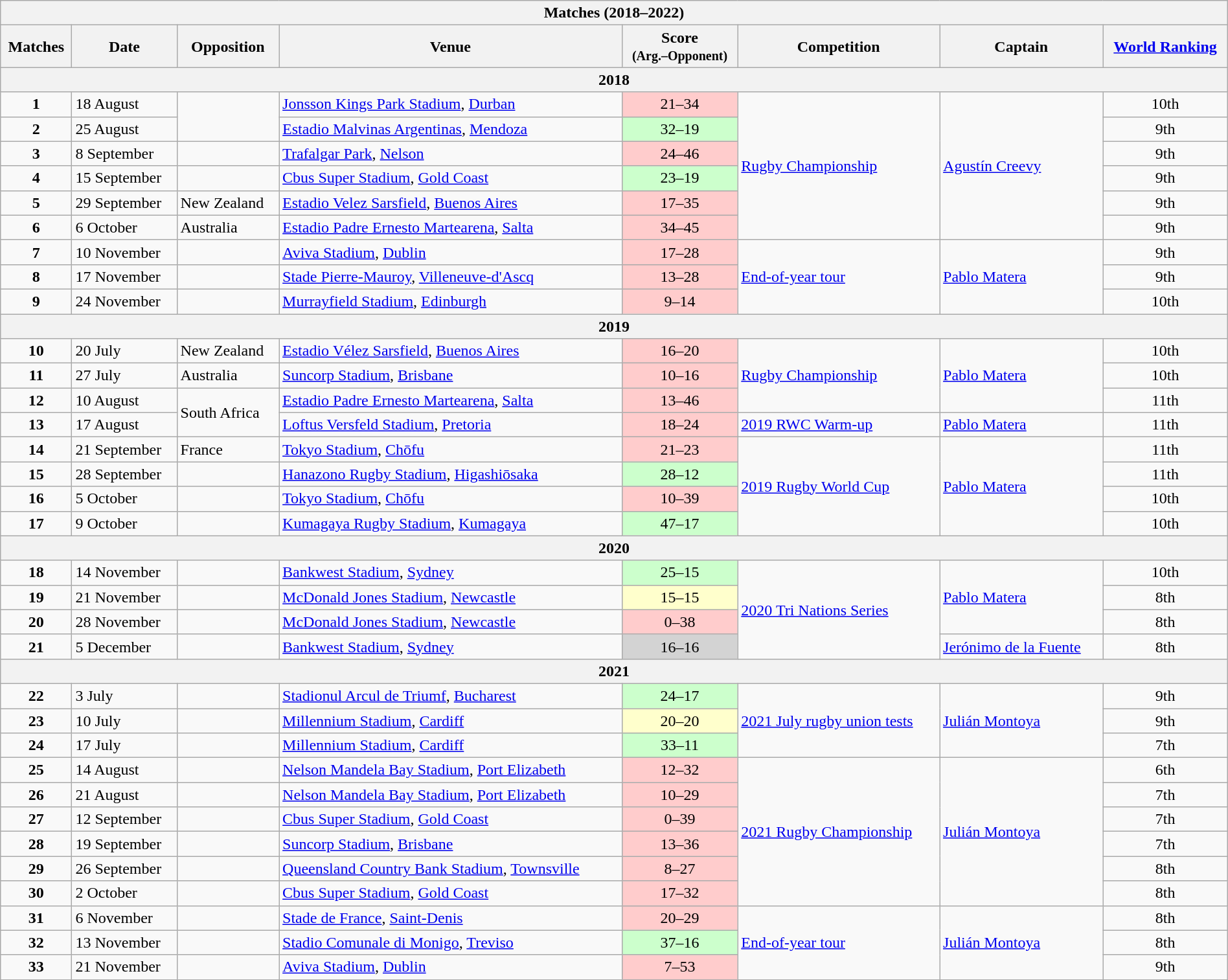<table class="wikitable collapsible collapsed" style="width:100%">
<tr>
<th colspan=8>Matches (2018–2022)</th>
</tr>
<tr>
<th>Matches</th>
<th>Date</th>
<th>Opposition</th>
<th>Venue</th>
<th>Score<br><small>(Arg.–Opponent)</small></th>
<th>Competition</th>
<th>Captain</th>
<th><a href='#'>World Ranking</a></th>
</tr>
<tr>
<th colspan=8>2018</th>
</tr>
<tr>
<td align=center><strong>1</strong></td>
<td>18 August</td>
<td rowspan=2></td>
<td><a href='#'>Jonsson Kings Park Stadium</a>, <a href='#'>Durban</a></td>
<td align=center bgcolor=#FFCCCC>21–34</td>
<td rowspan=6><a href='#'>Rugby Championship</a></td>
<td rowspan=6><a href='#'>Agustín Creevy</a></td>
<td align=center>10th</td>
</tr>
<tr>
<td align=center><strong>2</strong></td>
<td>25 August</td>
<td><a href='#'>Estadio Malvinas Argentinas</a>, <a href='#'>Mendoza</a></td>
<td align=center bgcolor=#CCFFCC>32–19</td>
<td align=center>9th</td>
</tr>
<tr>
<td align=center><strong>3</strong></td>
<td>8 September</td>
<td></td>
<td><a href='#'>Trafalgar Park</a>, <a href='#'>Nelson</a></td>
<td align=center bgcolor=#FFCCCC>24–46</td>
<td align=center>9th</td>
</tr>
<tr>
<td align=center><strong>4</strong></td>
<td>15 September</td>
<td></td>
<td><a href='#'>Cbus Super Stadium</a>, <a href='#'>Gold Coast</a></td>
<td align=center bgcolor=#CCFFCC>23–19</td>
<td align=center>9th</td>
</tr>
<tr>
<td align=center><strong>5</strong></td>
<td>29 September</td>
<td> New Zealand</td>
<td><a href='#'>Estadio Velez Sarsfield</a>, <a href='#'>Buenos Aires</a></td>
<td align=center bgcolor=#FFCCCC>17–35</td>
<td align=center>9th</td>
</tr>
<tr>
<td align=center><strong>6</strong></td>
<td>6 October</td>
<td> Australia</td>
<td><a href='#'>Estadio Padre Ernesto Martearena</a>, <a href='#'>Salta</a></td>
<td align=center bgcolor=#FFCCCC>34–45</td>
<td align=center>9th</td>
</tr>
<tr>
<td align=center><strong>7</strong></td>
<td>10 November</td>
<td></td>
<td><a href='#'>Aviva Stadium</a>, <a href='#'>Dublin</a></td>
<td align=center bgcolor=#FFCCCC>17–28</td>
<td rowspan=3><a href='#'>End-of-year tour</a></td>
<td rowspan=3><a href='#'>Pablo Matera</a></td>
<td align=center>9th</td>
</tr>
<tr>
<td align=center><strong>8</strong></td>
<td>17 November</td>
<td></td>
<td><a href='#'>Stade Pierre-Mauroy</a>, <a href='#'>Villeneuve-d'Ascq</a></td>
<td align=center bgcolor=#FFCCCC>13–28</td>
<td align=center>9th</td>
</tr>
<tr>
<td align=center><strong>9</strong></td>
<td>24 November</td>
<td></td>
<td><a href='#'>Murrayfield Stadium</a>, <a href='#'>Edinburgh</a></td>
<td align=center bgcolor=#FFCCCC>9–14</td>
<td align=center>10th</td>
</tr>
<tr>
<th colspan=8>2019</th>
</tr>
<tr>
<td align=center><strong>10</strong></td>
<td>20 July</td>
<td> New Zealand</td>
<td><a href='#'>Estadio Vélez Sarsfield</a>, <a href='#'>Buenos Aires</a></td>
<td align=center bgcolor=#FFCCCC>16–20</td>
<td rowspan=3><a href='#'>Rugby Championship</a></td>
<td rowspan=3><a href='#'>Pablo Matera</a></td>
<td align=center>10th</td>
</tr>
<tr>
<td align=center><strong>11</strong></td>
<td>27 July</td>
<td> Australia</td>
<td><a href='#'>Suncorp Stadium</a>, <a href='#'>Brisbane</a></td>
<td align=center bgcolor=#FFCCCC>10–16</td>
<td align=center>10th</td>
</tr>
<tr>
<td align=center><strong>12</strong></td>
<td>10 August</td>
<td rowspan=2> South Africa</td>
<td><a href='#'>Estadio Padre Ernesto Martearena</a>, <a href='#'>Salta</a></td>
<td align=center bgcolor=#FFCCCC>13–46</td>
<td align=center>11th</td>
</tr>
<tr>
<td align=center><strong>13</strong></td>
<td>17 August</td>
<td><a href='#'>Loftus Versfeld Stadium</a>, <a href='#'>Pretoria</a></td>
<td align=center bgcolor=#FFCCCC>18–24</td>
<td><a href='#'>2019 RWC Warm-up</a></td>
<td><a href='#'>Pablo Matera</a></td>
<td align=center>11th</td>
</tr>
<tr>
<td align=center><strong>14</strong></td>
<td>21 September</td>
<td> France</td>
<td><a href='#'>Tokyo Stadium</a>, <a href='#'>Chōfu</a></td>
<td align=center bgcolor=#FFCCCC>21–23</td>
<td rowspan=4><a href='#'>2019 Rugby World Cup</a></td>
<td rowspan=4><a href='#'>Pablo Matera</a></td>
<td align=center>11th</td>
</tr>
<tr>
<td align=center><strong>15</strong></td>
<td>28 September</td>
<td></td>
<td><a href='#'>Hanazono Rugby Stadium</a>, <a href='#'>Higashiōsaka</a></td>
<td align=center bgcolor=#CCFFCC>28–12</td>
<td align=center>11th</td>
</tr>
<tr>
<td align=center><strong>16</strong></td>
<td>5 October</td>
<td></td>
<td><a href='#'>Tokyo Stadium</a>, <a href='#'>Chōfu</a></td>
<td align=center bgcolor=#FFCCCC>10–39</td>
<td align=center>10th</td>
</tr>
<tr>
<td align=center><strong>17</strong></td>
<td>9 October</td>
<td></td>
<td><a href='#'>Kumagaya Rugby Stadium</a>, <a href='#'>Kumagaya</a></td>
<td align=center bgcolor=#CCFFCC>47–17</td>
<td align=center>10th</td>
</tr>
<tr>
<th colspan=8>2020</th>
</tr>
<tr>
<td align=center><strong>18</strong></td>
<td>14 November</td>
<td></td>
<td><a href='#'>Bankwest Stadium</a>, <a href='#'>Sydney</a></td>
<td align=center bgcolor=#CCFFCC>25–15</td>
<td rowspan=4><a href='#'>2020 Tri Nations Series</a></td>
<td rowspan=3><a href='#'>Pablo Matera</a></td>
<td align=center>10th</td>
</tr>
<tr>
<td align=center><strong>19</strong></td>
<td>21 November</td>
<td></td>
<td><a href='#'>McDonald Jones Stadium</a>, <a href='#'>Newcastle</a></td>
<td align=center bgcolor=#FFFFCC>15–15</td>
<td align=center>8th</td>
</tr>
<tr>
<td align=center><strong>20</strong></td>
<td>28 November</td>
<td></td>
<td><a href='#'>McDonald Jones Stadium</a>, <a href='#'>Newcastle</a></td>
<td align=center bgcolor=#FFCCCC>0–38</td>
<td align=center>8th</td>
</tr>
<tr>
<td align=center><strong>21</strong></td>
<td>5 December</td>
<td></td>
<td><a href='#'>Bankwest Stadium</a>, <a href='#'>Sydney</a></td>
<td align=center bgcolor=#d3d3d3>16–16</td>
<td><a href='#'>Jerónimo de la Fuente</a></td>
<td align=center>8th</td>
</tr>
<tr>
<th colspan=8>2021</th>
</tr>
<tr>
<td align=center><strong>22</strong></td>
<td>3 July</td>
<td></td>
<td><a href='#'>Stadionul Arcul de Triumf</a>, <a href='#'>Bucharest</a></td>
<td align=center bgcolor=#CCFFCC>24–17</td>
<td rowspan=3><a href='#'>2021 July rugby union tests</a></td>
<td rowspan=3><a href='#'>Julián Montoya</a></td>
<td align=center>9th</td>
</tr>
<tr>
<td align=center><strong>23</strong></td>
<td>10 July</td>
<td></td>
<td><a href='#'>Millennium Stadium</a>, <a href='#'>Cardiff</a></td>
<td align=center bgcolor=#FFFFCC>20–20</td>
<td align=center>9th</td>
</tr>
<tr>
<td align=center><strong>24</strong></td>
<td>17 July</td>
<td></td>
<td><a href='#'>Millennium Stadium</a>, <a href='#'>Cardiff</a></td>
<td align=center bgcolor=#CCFFCC>33–11</td>
<td align=center>7th</td>
</tr>
<tr>
<td align=center><strong>25</strong></td>
<td>14 August</td>
<td></td>
<td><a href='#'>Nelson Mandela Bay Stadium</a>, <a href='#'>Port Elizabeth</a></td>
<td align=center bgcolor=#FFCCCC>12–32</td>
<td rowspan=6><a href='#'>2021 Rugby Championship</a></td>
<td rowspan=6><a href='#'>Julián Montoya</a></td>
<td align=center>6th</td>
</tr>
<tr>
<td align=center><strong>26</strong></td>
<td>21 August</td>
<td></td>
<td><a href='#'>Nelson Mandela Bay Stadium</a>, <a href='#'>Port Elizabeth</a></td>
<td align=center bgcolor=#FFCCCC>10–29</td>
<td align=center>7th</td>
</tr>
<tr>
<td align=center><strong>27</strong></td>
<td>12 September</td>
<td></td>
<td><a href='#'>Cbus Super Stadium</a>, <a href='#'>Gold Coast</a></td>
<td align=center bgcolor=#FFCCCC>0–39</td>
<td align=center>7th</td>
</tr>
<tr>
<td align=center><strong>28</strong></td>
<td>19 September</td>
<td></td>
<td><a href='#'>Suncorp Stadium</a>, <a href='#'>Brisbane</a></td>
<td align=center bgcolor=#FFCCCC>13–36</td>
<td align=center>7th</td>
</tr>
<tr>
<td align=center><strong>29</strong></td>
<td>26 September</td>
<td></td>
<td><a href='#'>Queensland Country Bank Stadium</a>, <a href='#'>Townsville</a></td>
<td align=center bgcolor=#FFCCCC>8–27</td>
<td align=center>8th</td>
</tr>
<tr>
<td align=center><strong>30</strong></td>
<td>2 October</td>
<td></td>
<td><a href='#'>Cbus Super Stadium</a>, <a href='#'>Gold Coast</a></td>
<td align=center bgcolor=#FFCCCC>17–32</td>
<td align=center>8th</td>
</tr>
<tr>
<td align=center><strong>31</strong></td>
<td>6 November</td>
<td></td>
<td><a href='#'>Stade de France</a>, <a href='#'>Saint-Denis</a></td>
<td align=center bgcolor=#FFCCCC>20–29</td>
<td rowspan=3><a href='#'>End-of-year tour</a></td>
<td rowspan=3><a href='#'>Julián Montoya</a></td>
<td align=center>8th</td>
</tr>
<tr>
<td align=center><strong>32</strong></td>
<td>13 November</td>
<td></td>
<td><a href='#'>Stadio Comunale di Monigo</a>, <a href='#'>Treviso</a></td>
<td align=center bgcolor=#CCFFCC>37–16</td>
<td align=center>8th</td>
</tr>
<tr>
<td align=center><strong>33</strong></td>
<td>21 November</td>
<td></td>
<td><a href='#'>Aviva Stadium</a>, <a href='#'>Dublin</a></td>
<td align=center bgcolor=#FFCCCC>7–53</td>
<td align=center>9th</td>
</tr>
</table>
